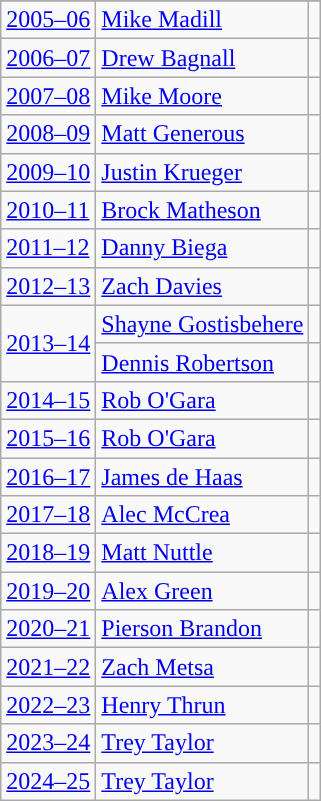<table class="wikitable sortable">
<tr>
</tr>
<tr>
<td><a href='#'>2005–06</a></td>
<td><a href='#'>Mike Madill</a></td>
<td><strong><a href='#'></a></strong></td>
</tr>
<tr>
<td><a href='#'>2006–07</a></td>
<td><a href='#'>Drew Bagnall</a></td>
<td><strong><a href='#'></a></strong></td>
</tr>
<tr>
<td><a href='#'>2007–08</a></td>
<td><a href='#'>Mike Moore</a></td>
<td><strong><a href='#'></a></strong></td>
</tr>
<tr>
<td><a href='#'>2008–09</a></td>
<td><a href='#'>Matt Generous</a></td>
<td><strong><a href='#'></a></strong></td>
</tr>
<tr>
<td><a href='#'>2009–10</a></td>
<td><a href='#'>Justin Krueger</a></td>
<td><strong><a href='#'></a></strong></td>
</tr>
<tr>
<td><a href='#'>2010–11</a></td>
<td><a href='#'>Brock Matheson</a></td>
<td><strong><a href='#'></a></strong></td>
</tr>
<tr>
<td><a href='#'>2011–12</a></td>
<td><a href='#'>Danny Biega</a></td>
<td><strong><a href='#'></a></strong></td>
</tr>
<tr>
<td><a href='#'>2012–13</a></td>
<td><a href='#'>Zach Davies</a></td>
<td><strong><a href='#'></a></strong></td>
</tr>
<tr>
<td rowspan=2><a href='#'>2013–14</a></td>
<td><a href='#'>Shayne Gostisbehere</a></td>
<td><strong><a href='#'></a></strong></td>
</tr>
<tr>
<td><a href='#'>Dennis Robertson</a></td>
<td><strong><a href='#'></a></strong></td>
</tr>
<tr>
<td><a href='#'>2014–15</a></td>
<td><a href='#'>Rob O'Gara</a></td>
<td><strong><a href='#'></a></strong></td>
</tr>
<tr>
<td><a href='#'>2015–16</a></td>
<td><a href='#'>Rob O'Gara</a></td>
<td><strong><a href='#'></a></strong></td>
</tr>
<tr>
<td><a href='#'>2016–17</a></td>
<td><a href='#'>James de Haas</a></td>
<td><strong><a href='#'></a></strong></td>
</tr>
<tr>
<td><a href='#'>2017–18</a></td>
<td><a href='#'>Alec McCrea</a></td>
<td><strong><a href='#'></a></strong></td>
</tr>
<tr>
<td><a href='#'>2018–19</a></td>
<td><a href='#'>Matt Nuttle</a></td>
<td><strong><a href='#'></a></strong></td>
</tr>
<tr>
<td><a href='#'>2019–20</a></td>
<td><a href='#'>Alex Green</a></td>
<td><strong><a href='#'></a></strong></td>
</tr>
<tr>
<td><a href='#'>2020–21</a></td>
<td><a href='#'>Pierson Brandon</a></td>
<td><strong><a href='#'></a></strong></td>
</tr>
<tr>
<td><a href='#'>2021–22</a></td>
<td><a href='#'>Zach Metsa</a></td>
<td><strong><a href='#'></a></strong></td>
</tr>
<tr>
<td><a href='#'>2022–23</a></td>
<td><a href='#'>Henry Thrun</a></td>
<td><strong><a href='#'></a></strong></td>
</tr>
<tr>
<td><a href='#'>2023–24</a></td>
<td><a href='#'>Trey Taylor</a></td>
<td><strong><a href='#'></a></strong></td>
</tr>
<tr>
<td><a href='#'>2024–25</a></td>
<td><a href='#'>Trey Taylor</a></td>
<td><strong><a href='#'></a></strong></td>
</tr>
</table>
